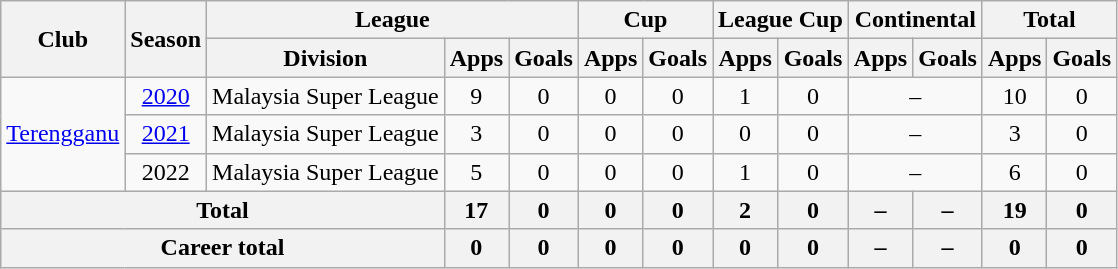<table class=wikitable style="text-align:center">
<tr>
<th rowspan=2>Club</th>
<th rowspan=2>Season</th>
<th colspan=3>League</th>
<th colspan=2>Cup</th>
<th colspan=2>League Cup</th>
<th colspan=2>Continental</th>
<th colspan=2>Total</th>
</tr>
<tr>
<th>Division</th>
<th>Apps</th>
<th>Goals</th>
<th>Apps</th>
<th>Goals</th>
<th>Apps</th>
<th>Goals</th>
<th>Apps</th>
<th>Goals</th>
<th>Apps</th>
<th>Goals</th>
</tr>
<tr>
<td rowspan=3><a href='#'>Terengganu</a></td>
<td><a href='#'>2020</a></td>
<td>Malaysia Super League</td>
<td>9</td>
<td>0</td>
<td>0</td>
<td>0</td>
<td>1</td>
<td>0</td>
<td colspan=2>–</td>
<td>10</td>
<td>0</td>
</tr>
<tr>
<td><a href='#'>2021</a></td>
<td>Malaysia Super League</td>
<td>3</td>
<td>0</td>
<td>0</td>
<td>0</td>
<td>0</td>
<td>0</td>
<td colspan=2>–</td>
<td>3</td>
<td>0</td>
</tr>
<tr>
<td>2022</td>
<td>Malaysia Super League</td>
<td>5</td>
<td>0</td>
<td>0</td>
<td>0</td>
<td>1</td>
<td>0</td>
<td colspan=2>–</td>
<td>6</td>
<td>0</td>
</tr>
<tr>
<th colspan="3">Total</th>
<th>17</th>
<th>0</th>
<th>0</th>
<th>0</th>
<th>2</th>
<th>0</th>
<th>–</th>
<th>–</th>
<th>19</th>
<th>0</th>
</tr>
<tr>
<th colspan="3">Career total</th>
<th>0</th>
<th>0</th>
<th>0</th>
<th>0</th>
<th>0</th>
<th>0</th>
<th>–</th>
<th>–</th>
<th>0</th>
<th>0</th>
</tr>
</table>
